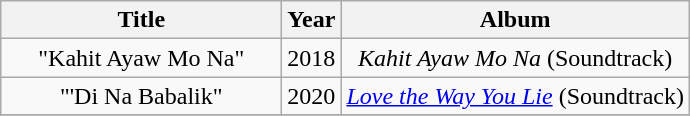<table class="wikitable plainrowheaders" style="text-align:center;">
<tr>
<th scope="col" rowspan="1" style="width:180px;">Title</th>
<th scope="col" rowspan="1">Year</th>
<th scope="col" rowspan="1">Album</th>
</tr>
<tr>
<td>"Kahit Ayaw Mo Na"</td>
<td align="center" rowspan="1">2018</td>
<td rowspan="1"><em>Kahit Ayaw Mo Na</em> (Soundtrack)</td>
</tr>
<tr>
<td>"'Di Na Babalik"</td>
<td align="center" rowspan="1">2020</td>
<td rowspan="1"><em><a href='#'>Love the Way You Lie</a></em> (Soundtrack)</td>
</tr>
<tr>
</tr>
</table>
